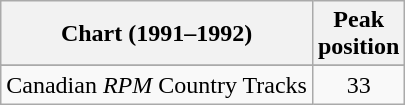<table class="wikitable sortable">
<tr>
<th align="left">Chart (1991–1992)</th>
<th align="center">Peak<br>position</th>
</tr>
<tr>
</tr>
<tr>
<td align="left">Canadian <em>RPM</em> Country Tracks</td>
<td align="center">33</td>
</tr>
</table>
